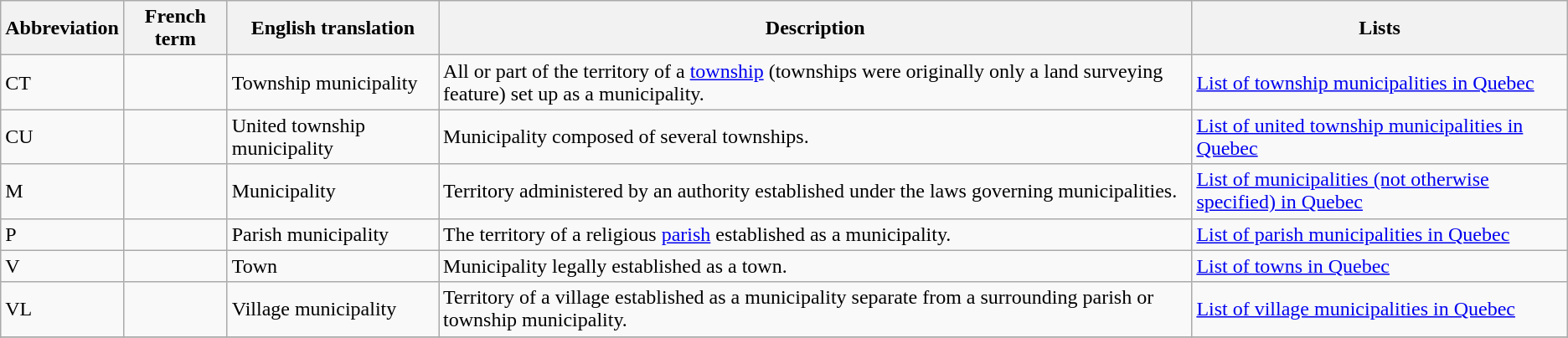<table class="wikitable">
<tr>
<th>Abbreviation</th>
<th>French term</th>
<th>English translation</th>
<th>Description</th>
<th>Lists</th>
</tr>
<tr>
<td>CT</td>
<td></td>
<td>Township municipality</td>
<td>All or part of the territory of a <a href='#'>township</a> (townships were originally only a land surveying feature) set up as a municipality.</td>
<td><a href='#'>List of township municipalities in Quebec</a></td>
</tr>
<tr>
<td>CU</td>
<td></td>
<td>United township municipality</td>
<td>Municipality composed of several townships.</td>
<td><a href='#'>List of united township municipalities in Quebec</a></td>
</tr>
<tr>
<td>M</td>
<td></td>
<td>Municipality</td>
<td>Territory administered by an authority established under the laws governing municipalities.</td>
<td><a href='#'>List of municipalities (not otherwise specified) in Quebec</a></td>
</tr>
<tr>
<td>P</td>
<td></td>
<td>Parish municipality</td>
<td>The territory of a religious <a href='#'>parish</a> established as a municipality.</td>
<td><a href='#'>List of parish municipalities in Quebec</a></td>
</tr>
<tr>
<td>V</td>
<td></td>
<td>Town</td>
<td>Municipality legally established as a town.</td>
<td><a href='#'>List of towns in Quebec</a></td>
</tr>
<tr>
<td>VL</td>
<td></td>
<td>Village municipality</td>
<td>Territory of a village established as a municipality separate from a surrounding parish or township municipality.</td>
<td><a href='#'>List of village municipalities in Quebec</a></td>
</tr>
<tr>
</tr>
</table>
